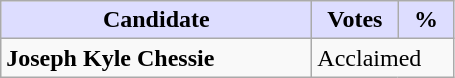<table class="wikitable">
<tr>
<th style="background:#ddf; width:200px;">Candidate</th>
<th style="background:#ddf; width:50px;">Votes</th>
<th style="background:#ddf; width:30px;">%</th>
</tr>
<tr>
<td><strong>Joseph Kyle Chessie</strong></td>
<td colspan="2">Acclaimed</td>
</tr>
</table>
